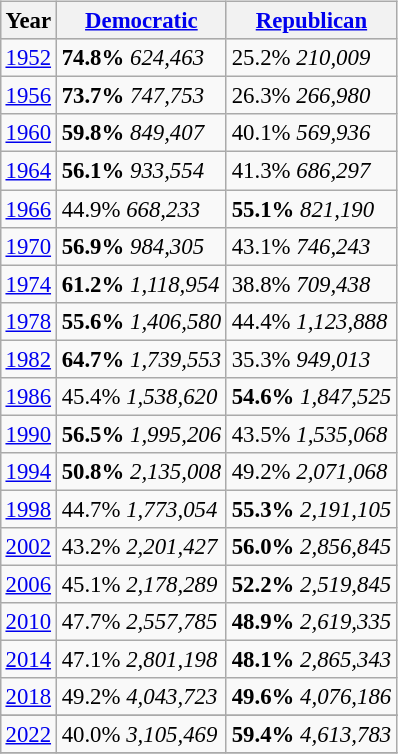<table class="wikitable" style="float:right; margin:1em; font-size:95%;">
<tr style="background:lightgrey;">
<th>Year</th>
<th><a href='#'>Democratic</a></th>
<th><a href='#'>Republican</a></th>
</tr>
<tr>
<td><a href='#'>1952</a></td>
<td><strong>74.8%</strong> <em>624,463</em></td>
<td>25.2% <em>210,009</em></td>
</tr>
<tr>
<td><a href='#'>1956</a></td>
<td><strong>73.7%</strong> <em>747,753</em></td>
<td>26.3% <em>266,980</em></td>
</tr>
<tr>
<td><a href='#'>1960</a></td>
<td><strong>59.8%</strong> <em>849,407</em></td>
<td>40.1% <em>569,936</em></td>
</tr>
<tr>
<td><a href='#'>1964</a></td>
<td><strong>56.1%</strong> <em>933,554</em></td>
<td>41.3% <em>686,297</em></td>
</tr>
<tr>
<td><a href='#'>1966</a></td>
<td>44.9% <em>668,233</em></td>
<td><strong>55.1%</strong> <em>821,190</em></td>
</tr>
<tr>
<td><a href='#'>1970</a></td>
<td><strong>56.9%</strong> <em>984,305</em></td>
<td>43.1% <em>746,243</em></td>
</tr>
<tr>
<td><a href='#'>1974</a></td>
<td><strong>61.2%</strong> <em>1,118,954</em></td>
<td>38.8% <em>709,438</em></td>
</tr>
<tr>
<td><a href='#'>1978</a></td>
<td><strong>55.6%</strong> <em>1,406,580</em></td>
<td>44.4% <em>1,123,888</em></td>
</tr>
<tr>
<td><a href='#'>1982</a></td>
<td><strong>64.7%</strong> <em>1,739,553</em></td>
<td>35.3% <em>949,013</em></td>
</tr>
<tr>
<td><a href='#'>1986</a></td>
<td>45.4% <em>1,538,620</em></td>
<td><strong>54.6%</strong> <em>1,847,525</em></td>
</tr>
<tr>
<td><a href='#'>1990</a></td>
<td><strong>56.5%</strong> <em>1,995,206</em></td>
<td>43.5% <em>1,535,068</em></td>
</tr>
<tr>
<td><a href='#'>1994</a></td>
<td><strong>50.8%</strong> <em>2,135,008</em></td>
<td>49.2% <em>2,071,068</em></td>
</tr>
<tr>
<td><a href='#'>1998</a></td>
<td>44.7% <em>1,773,054</em></td>
<td><strong>55.3%</strong> <em>2,191,105</em></td>
</tr>
<tr>
<td><a href='#'>2002</a></td>
<td>43.2% <em>2,201,427</em></td>
<td><strong>56.0%</strong> <em>2,856,845</em></td>
</tr>
<tr>
<td><a href='#'>2006</a></td>
<td>45.1% <em>2,178,289</em></td>
<td><strong>52.2%</strong> <em>2,519,845</em></td>
</tr>
<tr>
<td><a href='#'>2010</a></td>
<td>47.7% <em>2,557,785</em></td>
<td><strong>48.9%</strong> <em>2,619,335</em></td>
</tr>
<tr>
<td><a href='#'>2014</a></td>
<td>47.1% <em>2,801,198</em></td>
<td><strong>48.1%</strong> <em>2,865,343</em></td>
</tr>
<tr>
<td><a href='#'>2018</a></td>
<td>49.2% <em>4,043,723</em></td>
<td><strong>49.6%</strong> <em>4,076,186</em></td>
</tr>
<tr>
</tr>
<tr>
<td><a href='#'>2022</a></td>
<td>40.0% <em>3,105,469</em></td>
<td><strong>59.4%</strong> <em>4,613,783</em></td>
</tr>
<tr>
</tr>
</table>
